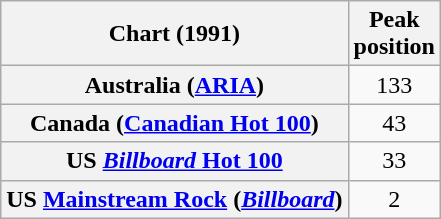<table class="wikitable sortable plainrowheaders" style="text-align:center">
<tr>
<th scope="col">Chart (1991)</th>
<th scope="col">Peak<br>position</th>
</tr>
<tr>
<th scope="row">Australia (<a href='#'>ARIA</a>)</th>
<td>133</td>
</tr>
<tr>
<th scope="row">Canada (<a href='#'>Canadian Hot 100</a>)</th>
<td>43</td>
</tr>
<tr>
<th scope="row">US <a href='#'><em>Billboard</em> Hot 100</a></th>
<td>33</td>
</tr>
<tr>
<th scope="row">US <a href='#'>Mainstream Rock</a> (<em><a href='#'>Billboard</a></em>)</th>
<td>2</td>
</tr>
</table>
